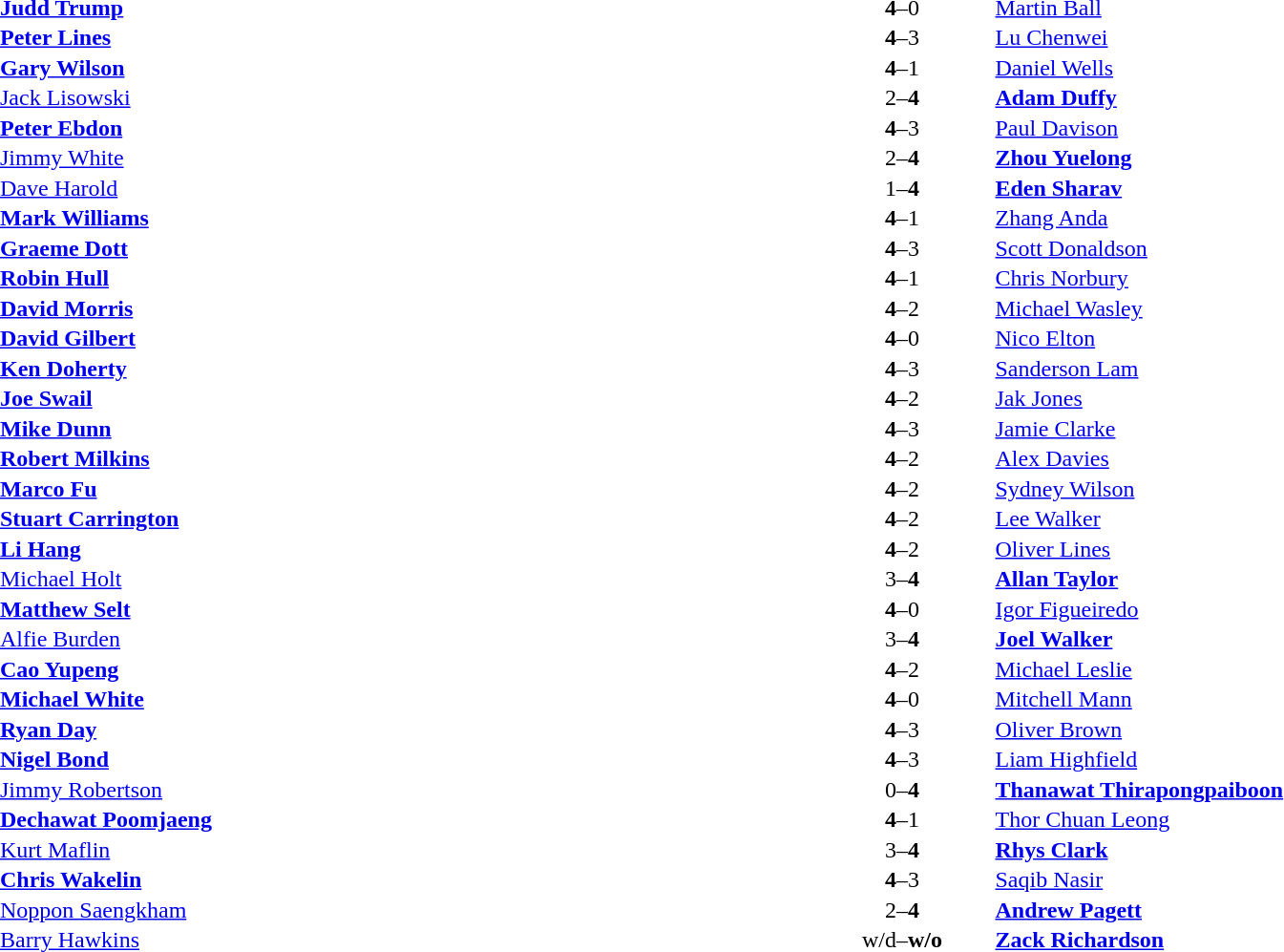<table width="100%" cellspacing="1">
<tr>
<th width=45%></th>
<th width=10%></th>
<th width=45%></th>
</tr>
<tr>
<td> <strong><a href='#'>Judd Trump</a></strong></td>
<td align="center"><strong>4</strong>–0</td>
<td> <a href='#'>Martin Ball</a></td>
</tr>
<tr>
<td> <strong><a href='#'>Peter Lines</a></strong></td>
<td align="center"><strong>4</strong>–3</td>
<td> <a href='#'>Lu Chenwei</a></td>
</tr>
<tr>
<td> <strong><a href='#'>Gary Wilson</a></strong></td>
<td align="center"><strong>4</strong>–1</td>
<td> <a href='#'>Daniel Wells</a></td>
</tr>
<tr>
<td> <a href='#'>Jack Lisowski</a></td>
<td align="center">2–<strong>4</strong></td>
<td> <strong><a href='#'>Adam Duffy</a></strong></td>
</tr>
<tr>
<td> <strong><a href='#'>Peter Ebdon</a></strong></td>
<td align="center"><strong>4</strong>–3</td>
<td> <a href='#'>Paul Davison</a></td>
</tr>
<tr>
<td> <a href='#'>Jimmy White</a></td>
<td align="center">2–<strong>4</strong></td>
<td> <strong><a href='#'>Zhou Yuelong</a></strong></td>
</tr>
<tr>
<td> <a href='#'>Dave Harold</a></td>
<td align="center">1–<strong>4</strong></td>
<td> <strong><a href='#'>Eden Sharav</a></strong></td>
</tr>
<tr>
<td> <strong><a href='#'>Mark Williams</a></strong></td>
<td align="center"><strong>4</strong>–1</td>
<td> <a href='#'>Zhang Anda</a></td>
</tr>
<tr>
<td> <strong><a href='#'>Graeme Dott</a></strong></td>
<td align="center"><strong>4</strong>–3</td>
<td> <a href='#'>Scott Donaldson</a></td>
</tr>
<tr>
<td> <strong><a href='#'>Robin Hull</a></strong></td>
<td align="center"><strong>4</strong>–1</td>
<td> <a href='#'>Chris Norbury</a></td>
</tr>
<tr>
<td> <strong><a href='#'>David Morris</a></strong></td>
<td align="center"><strong>4</strong>–2</td>
<td> <a href='#'>Michael Wasley</a></td>
</tr>
<tr>
<td> <strong><a href='#'>David Gilbert</a></strong></td>
<td align="center"><strong>4</strong>–0</td>
<td> <a href='#'>Nico Elton</a></td>
</tr>
<tr>
<td> <strong><a href='#'>Ken Doherty</a></strong></td>
<td align="center"><strong>4</strong>–3</td>
<td> <a href='#'>Sanderson Lam</a></td>
</tr>
<tr>
<td> <strong><a href='#'>Joe Swail</a></strong></td>
<td align="center"><strong>4</strong>–2</td>
<td> <a href='#'>Jak Jones</a></td>
</tr>
<tr>
<td> <strong><a href='#'>Mike Dunn</a></strong></td>
<td align="center"><strong>4</strong>–3</td>
<td> <a href='#'>Jamie Clarke</a></td>
</tr>
<tr>
<td> <strong><a href='#'>Robert Milkins</a></strong></td>
<td align="center"><strong>4</strong>–2</td>
<td> <a href='#'>Alex Davies</a></td>
</tr>
<tr>
<td> <strong><a href='#'>Marco Fu</a></strong></td>
<td align="center"><strong>4</strong>–2</td>
<td> <a href='#'>Sydney Wilson</a></td>
</tr>
<tr>
<td> <strong><a href='#'>Stuart Carrington</a></strong></td>
<td align="center"><strong>4</strong>–2</td>
<td> <a href='#'>Lee Walker</a></td>
</tr>
<tr>
<td> <strong><a href='#'>Li Hang</a></strong></td>
<td align="center"><strong>4</strong>–2</td>
<td> <a href='#'>Oliver Lines</a></td>
</tr>
<tr>
<td> <a href='#'>Michael Holt</a></td>
<td align="center">3–<strong>4</strong></td>
<td> <strong><a href='#'>Allan Taylor</a></strong></td>
</tr>
<tr>
<td> <strong><a href='#'>Matthew Selt</a></strong></td>
<td align="center"><strong>4</strong>–0</td>
<td> <a href='#'>Igor Figueiredo</a></td>
</tr>
<tr>
<td> <a href='#'>Alfie Burden</a></td>
<td align="center">3–<strong>4</strong></td>
<td> <strong><a href='#'>Joel Walker</a></strong></td>
</tr>
<tr>
<td> <strong><a href='#'>Cao Yupeng</a></strong></td>
<td align="center"><strong>4</strong>–2</td>
<td> <a href='#'>Michael Leslie</a></td>
</tr>
<tr>
<td> <strong><a href='#'>Michael White</a></strong></td>
<td align="center"><strong>4</strong>–0</td>
<td> <a href='#'>Mitchell Mann</a></td>
</tr>
<tr>
<td> <strong><a href='#'>Ryan Day</a></strong></td>
<td align="center"><strong>4</strong>–3</td>
<td> <a href='#'>Oliver Brown</a></td>
</tr>
<tr>
<td> <strong><a href='#'>Nigel Bond</a></strong></td>
<td align="center"><strong>4</strong>–3</td>
<td> <a href='#'>Liam Highfield</a></td>
</tr>
<tr>
<td> <a href='#'>Jimmy Robertson</a></td>
<td align="center">0–<strong>4</strong></td>
<td> <strong><a href='#'>Thanawat Thirapongpaiboon</a></strong></td>
</tr>
<tr>
<td> <strong><a href='#'>Dechawat Poomjaeng</a></strong></td>
<td align="center"><strong>4</strong>–1</td>
<td> <a href='#'>Thor Chuan Leong</a></td>
</tr>
<tr>
<td> <a href='#'>Kurt Maflin</a></td>
<td align="center">3–<strong>4</strong></td>
<td> <strong><a href='#'>Rhys Clark</a></strong></td>
</tr>
<tr>
<td> <strong><a href='#'>Chris Wakelin</a></strong></td>
<td align="center"><strong>4</strong>–3</td>
<td> <a href='#'>Saqib Nasir</a></td>
</tr>
<tr>
<td> <a href='#'>Noppon Saengkham</a></td>
<td align="center">2–<strong>4</strong></td>
<td> <strong><a href='#'>Andrew Pagett</a></strong></td>
</tr>
<tr>
<td> <a href='#'>Barry Hawkins</a></td>
<td align="center">w/d–<strong>w/o</strong></td>
<td> <strong><a href='#'>Zack Richardson</a></strong></td>
</tr>
</table>
